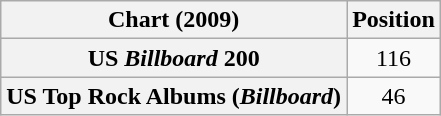<table class="wikitable sortable plainrowheaders" style="text-align:center">
<tr>
<th scope="col">Chart (2009)</th>
<th scope="col">Position</th>
</tr>
<tr>
<th scope="row">US <em>Billboard</em> 200</th>
<td>116</td>
</tr>
<tr>
<th scope="row">US Top Rock Albums (<em>Billboard</em>)</th>
<td>46</td>
</tr>
</table>
